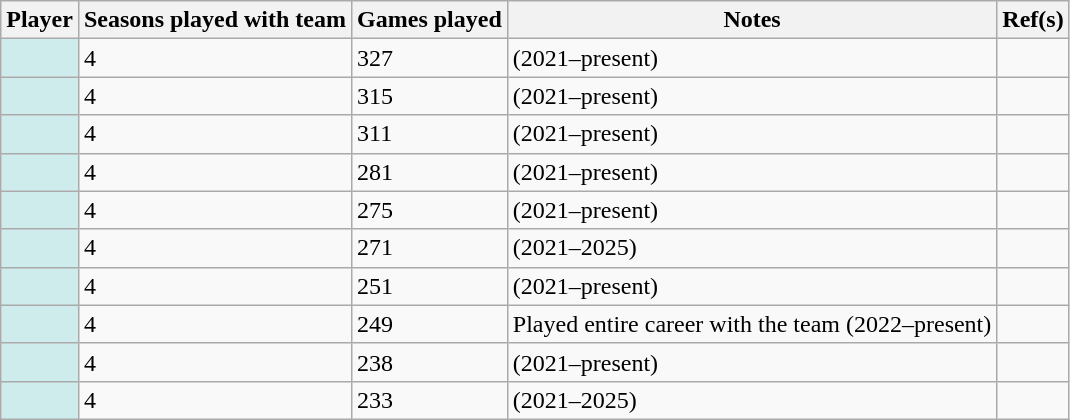<table class="wikitable sortable plainrowheaders">
<tr>
<th scope="col">Player</th>
<th scope="col">Seasons played with team</th>
<th scope="col">Games played</th>
<th scope="col">Notes</th>
<th scope="col" class="unsortable">Ref(s)</th>
</tr>
<tr>
<td style="background:#CFECEC"></td>
<td>4</td>
<td>327</td>
<td>(2021–present)</td>
<td></td>
</tr>
<tr>
<td style="background:#CFECEC"></td>
<td>4</td>
<td>315</td>
<td>(2021–present)</td>
<td></td>
</tr>
<tr>
<td style="background:#CFECEC"></td>
<td>4</td>
<td>311</td>
<td>(2021–present)</td>
<td></td>
</tr>
<tr>
<td style="background:#CFECEC"></td>
<td>4</td>
<td>281</td>
<td>(2021–present)</td>
<td></td>
</tr>
<tr>
<td style="background:#CFECEC"></td>
<td>4</td>
<td>275</td>
<td>(2021–present)</td>
<td></td>
</tr>
<tr>
<td style="background:#CFECEC"></td>
<td>4</td>
<td>271</td>
<td>(2021–2025)</td>
<td></td>
</tr>
<tr>
<td style="background:#CFECEC"></td>
<td>4</td>
<td>251</td>
<td>(2021–present)</td>
<td></td>
</tr>
<tr>
<td style="background:#CFECEC"></td>
<td>4</td>
<td>249</td>
<td>Played entire career with the team (2022–present)</td>
<td></td>
</tr>
<tr>
<td style="background:#CFECEC"></td>
<td>4</td>
<td>238</td>
<td>(2021–present)</td>
<td></td>
</tr>
<tr>
<td style="background:#CFECEC"></td>
<td>4</td>
<td>233</td>
<td>(2021–2025)</td>
<td></td>
</tr>
</table>
